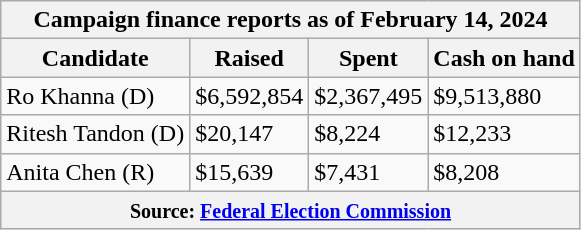<table class="wikitable sortable">
<tr>
<th colspan=4>Campaign finance reports as of February 14, 2024</th>
</tr>
<tr style="text-align:center;">
<th>Candidate</th>
<th>Raised</th>
<th>Spent</th>
<th>Cash on hand</th>
</tr>
<tr>
<td>Ro Khanna (D)</td>
<td>$6,592,854</td>
<td>$2,367,495</td>
<td>$9,513,880</td>
</tr>
<tr>
<td>Ritesh Tandon (D)</td>
<td>$20,147</td>
<td>$8,224</td>
<td>$12,233</td>
</tr>
<tr>
<td>Anita Chen (R)</td>
<td>$15,639</td>
<td>$7,431</td>
<td>$8,208</td>
</tr>
<tr>
<th colspan="4"><small>Source: <a href='#'>Federal Election Commission</a></small></th>
</tr>
</table>
